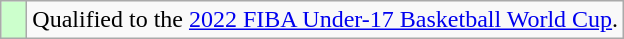<table class="wikitable">
<tr>
<td width="10px" bgcolor="#ccffcc"></td>
<td>Qualified to the <a href='#'>2022 FIBA Under-17 Basketball World Cup</a>.</td>
</tr>
</table>
